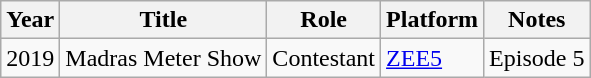<table class="wikitable">
<tr>
<th>Year</th>
<th>Title</th>
<th>Role</th>
<th>Platform</th>
<th>Notes</th>
</tr>
<tr>
<td>2019</td>
<td>Madras Meter Show</td>
<td>Contestant</td>
<td><a href='#'>ZEE5</a></td>
<td>Episode 5 </td>
</tr>
</table>
